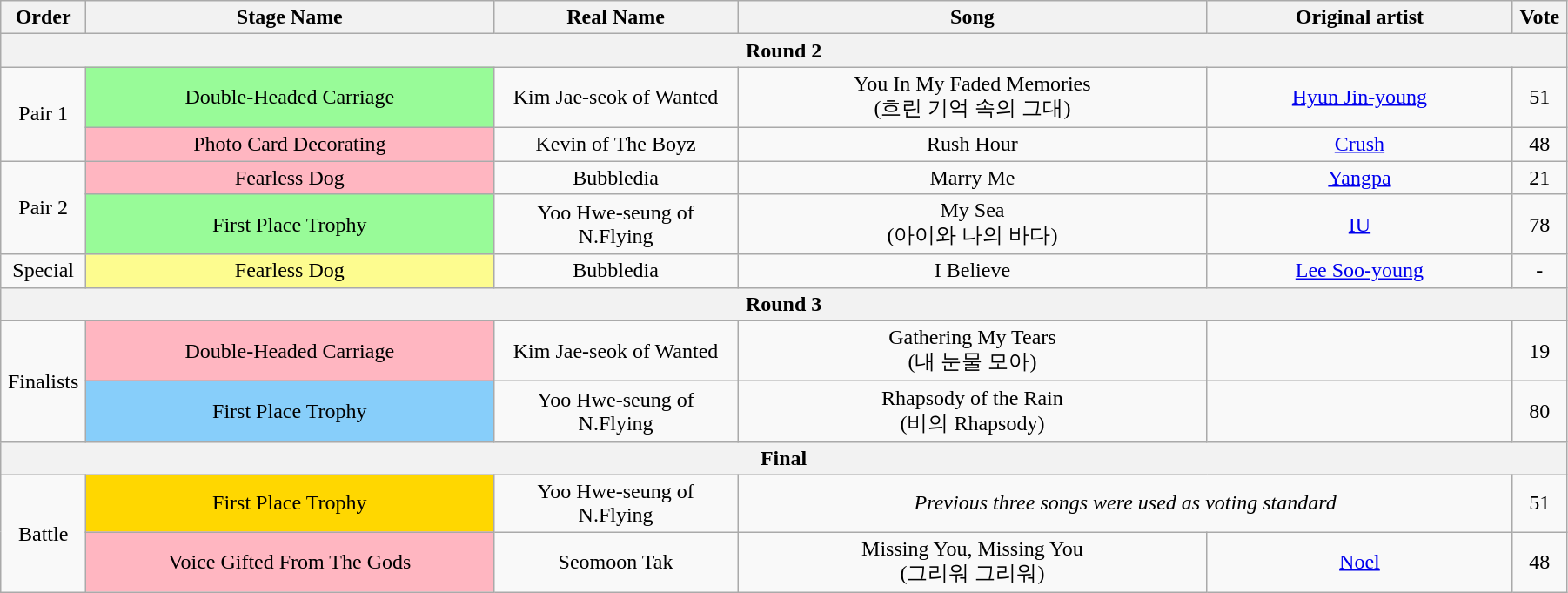<table class="wikitable" style="text-align:center; width:95%;">
<tr>
<th style="width:1%">Order</th>
<th style="width:20%;">Stage Name</th>
<th style="width:12%">Real Name</th>
<th style="width:23%;">Song</th>
<th style="width:15%;">Original artist</th>
<th style="width:1%;">Vote</th>
</tr>
<tr>
<th colspan=6>Round 2</th>
</tr>
<tr>
<td rowspan=2>Pair 1</td>
<td bgcolor="palegreen">Double-Headed Carriage</td>
<td>Kim Jae-seok of Wanted</td>
<td>You In My Faded Memories<br>(흐린 기억 속의 그대)</td>
<td><a href='#'>Hyun Jin-young</a></td>
<td>51</td>
</tr>
<tr>
<td bgcolor="lightpink">Photo Card Decorating</td>
<td>Kevin of The Boyz</td>
<td>Rush Hour</td>
<td><a href='#'>Crush</a></td>
<td>48</td>
</tr>
<tr>
<td rowspan=2>Pair 2</td>
<td bgcolor="lightpink">Fearless Dog</td>
<td>Bubbledia</td>
<td>Marry Me</td>
<td><a href='#'>Yangpa</a></td>
<td>21</td>
</tr>
<tr>
<td bgcolor="palegreen">First Place Trophy</td>
<td>Yoo Hwe-seung of N.Flying</td>
<td>My Sea<br>(아이와 나의 바다)</td>
<td><a href='#'>IU</a></td>
<td>78</td>
</tr>
<tr>
<td>Special</td>
<td bgcolor="#FDFC8F">Fearless Dog</td>
<td>Bubbledia</td>
<td>I Believe</td>
<td><a href='#'>Lee Soo-young</a></td>
<td>-</td>
</tr>
<tr>
<th colspan=6>Round 3</th>
</tr>
<tr>
<td rowspan=2>Finalists</td>
<td bgcolor="lightpink">Double-Headed Carriage</td>
<td>Kim Jae-seok of Wanted</td>
<td>Gathering My Tears<br>(내 눈물 모아)</td>
<td></td>
<td>19</td>
</tr>
<tr>
<td bgcolor="lightskyblue">First Place Trophy</td>
<td>Yoo Hwe-seung of N.Flying</td>
<td>Rhapsody of the Rain<br>(비의 Rhapsody)</td>
<td></td>
<td>80</td>
</tr>
<tr>
<th colspan=6>Final</th>
</tr>
<tr>
<td rowspan=2>Battle</td>
<td bgcolor="gold">First Place Trophy</td>
<td>Yoo Hwe-seung of N.Flying</td>
<td colspan=2><em>Previous three songs were used as voting standard</em></td>
<td>51</td>
</tr>
<tr>
<td bgcolor="lightpink">Voice Gifted From The Gods</td>
<td>Seomoon Tak</td>
<td>Missing You, Missing You<br>(그리워 그리워)</td>
<td><a href='#'>Noel</a></td>
<td>48</td>
</tr>
</table>
